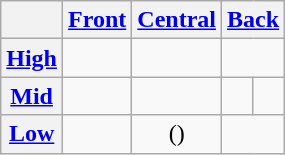<table class="wikitable" style="text-align:center">
<tr>
<th></th>
<th><a href='#'>Front</a></th>
<th><a href='#'>Central</a></th>
<th colspan="2"><a href='#'>Back</a></th>
</tr>
<tr align="center">
<th><a href='#'>High</a></th>
<td></td>
<td></td>
<td colspan="2"></td>
</tr>
<tr align="center">
<th><a href='#'>Mid</a></th>
<td></td>
<td></td>
<td></td>
<td></td>
</tr>
<tr align="center">
<th><a href='#'>Low</a></th>
<td></td>
<td>()</td>
<td colspan="2"></td>
</tr>
</table>
